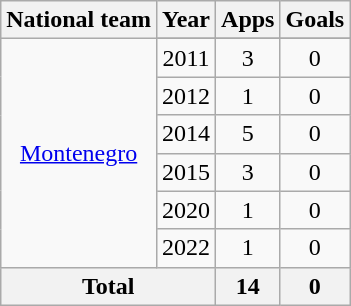<table class="wikitable" style="text-align: center;">
<tr>
<th>National team</th>
<th>Year</th>
<th>Apps</th>
<th>Goals</th>
</tr>
<tr>
<td rowspan="7" valign="center"><a href='#'>Montenegro</a></td>
</tr>
<tr>
<td>2011</td>
<td>3</td>
<td>0</td>
</tr>
<tr>
<td>2012</td>
<td>1</td>
<td>0</td>
</tr>
<tr>
<td>2014</td>
<td>5</td>
<td>0</td>
</tr>
<tr>
<td>2015</td>
<td>3</td>
<td>0</td>
</tr>
<tr>
<td>2020</td>
<td>1</td>
<td>0</td>
</tr>
<tr>
<td>2022</td>
<td>1</td>
<td>0</td>
</tr>
<tr>
<th colspan=2>Total</th>
<th>14</th>
<th>0</th>
</tr>
</table>
